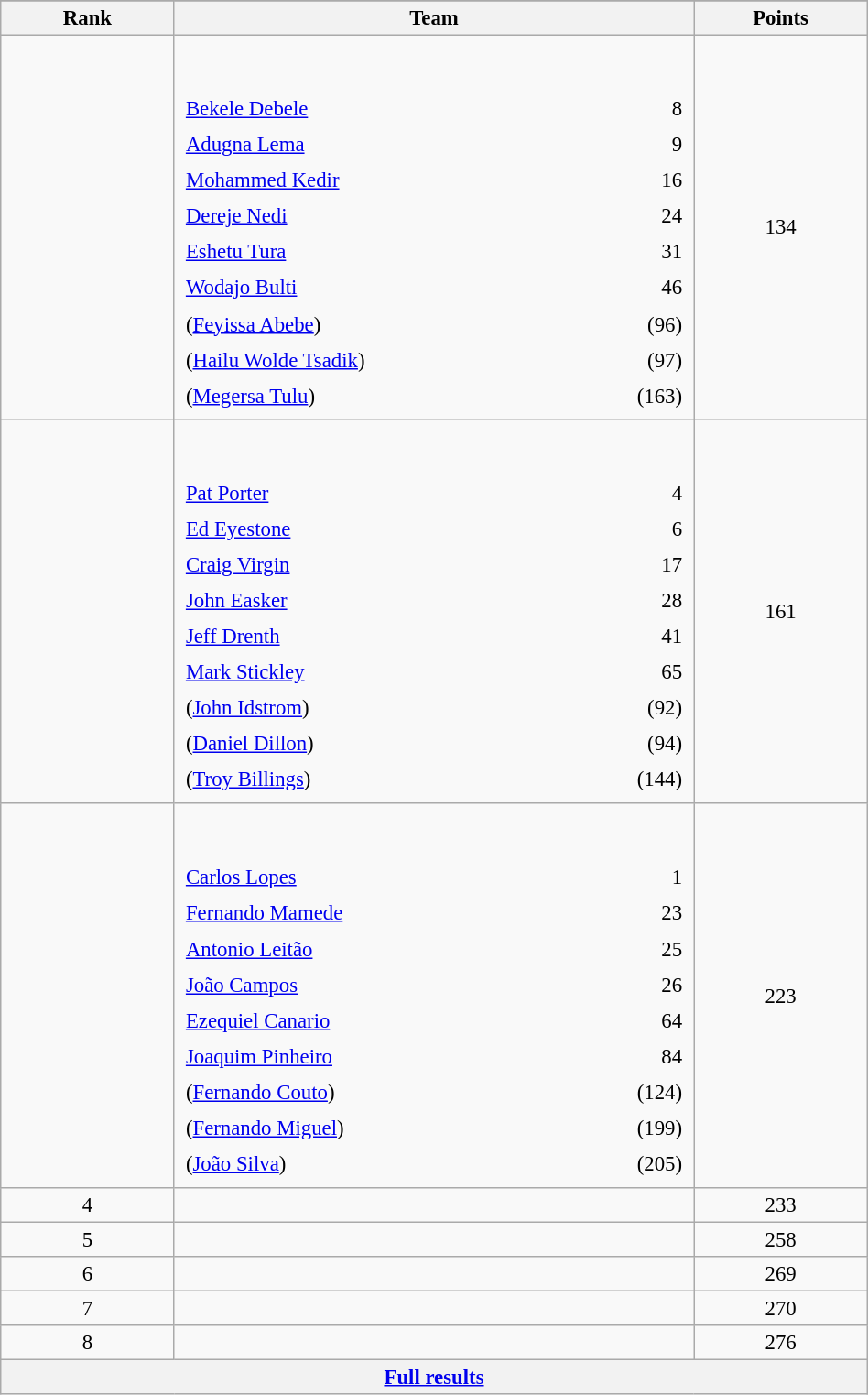<table class="wikitable sortable" style=" text-align:center; font-size:95%;" width="50%">
<tr>
</tr>
<tr>
<th width=10%>Rank</th>
<th width=30%>Team</th>
<th width=10%>Points</th>
</tr>
<tr>
<td align=center></td>
<td align=left> <br><br><table width=100%>
<tr>
<td align=left style="border:0"><a href='#'>Bekele Debele</a></td>
<td align=right style="border:0">8</td>
</tr>
<tr>
<td align=left style="border:0"><a href='#'>Adugna Lema</a></td>
<td align=right style="border:0">9</td>
</tr>
<tr>
<td align=left style="border:0"><a href='#'>Mohammed Kedir</a></td>
<td align=right style="border:0">16</td>
</tr>
<tr>
<td align=left style="border:0"><a href='#'>Dereje Nedi</a></td>
<td align=right style="border:0">24</td>
</tr>
<tr>
<td align=left style="border:0"><a href='#'>Eshetu Tura</a></td>
<td align=right style="border:0">31</td>
</tr>
<tr>
<td align=left style="border:0"><a href='#'>Wodajo Bulti</a></td>
<td align=right style="border:0">46</td>
</tr>
<tr>
<td align=left style="border:0">(<a href='#'>Feyissa Abebe</a>)</td>
<td align=right style="border:0">(96)</td>
</tr>
<tr>
<td align=left style="border:0">(<a href='#'>Hailu Wolde Tsadik</a>)</td>
<td align=right style="border:0">(97)</td>
</tr>
<tr>
<td align=left style="border:0">(<a href='#'>Megersa Tulu</a>)</td>
<td align=right style="border:0">(163)</td>
</tr>
</table>
</td>
<td>134</td>
</tr>
<tr>
<td align=center></td>
<td align=left> <br><br><table width=100%>
<tr>
<td align=left style="border:0"><a href='#'>Pat Porter</a></td>
<td align=right style="border:0">4</td>
</tr>
<tr>
<td align=left style="border:0"><a href='#'>Ed Eyestone</a></td>
<td align=right style="border:0">6</td>
</tr>
<tr>
<td align=left style="border:0"><a href='#'>Craig Virgin</a></td>
<td align=right style="border:0">17</td>
</tr>
<tr>
<td align=left style="border:0"><a href='#'>John Easker</a></td>
<td align=right style="border:0">28</td>
</tr>
<tr>
<td align=left style="border:0"><a href='#'>Jeff Drenth</a></td>
<td align=right style="border:0">41</td>
</tr>
<tr>
<td align=left style="border:0"><a href='#'>Mark Stickley</a></td>
<td align=right style="border:0">65</td>
</tr>
<tr>
<td align=left style="border:0">(<a href='#'>John Idstrom</a>)</td>
<td align=right style="border:0">(92)</td>
</tr>
<tr>
<td align=left style="border:0">(<a href='#'>Daniel Dillon</a>)</td>
<td align=right style="border:0">(94)</td>
</tr>
<tr>
<td align=left style="border:0">(<a href='#'>Troy Billings</a>)</td>
<td align=right style="border:0">(144)</td>
</tr>
</table>
</td>
<td>161</td>
</tr>
<tr>
<td align=center></td>
<td align=left> <br><br><table width=100%>
<tr>
<td align=left style="border:0"><a href='#'>Carlos Lopes</a></td>
<td align=right style="border:0">1</td>
</tr>
<tr>
<td align=left style="border:0"><a href='#'>Fernando Mamede</a></td>
<td align=right style="border:0">23</td>
</tr>
<tr>
<td align=left style="border:0"><a href='#'>Antonio Leitão</a></td>
<td align=right style="border:0">25</td>
</tr>
<tr>
<td align=left style="border:0"><a href='#'>João Campos</a></td>
<td align=right style="border:0">26</td>
</tr>
<tr>
<td align=left style="border:0"><a href='#'>Ezequiel Canario</a></td>
<td align=right style="border:0">64</td>
</tr>
<tr>
<td align=left style="border:0"><a href='#'>Joaquim Pinheiro</a></td>
<td align=right style="border:0">84</td>
</tr>
<tr>
<td align=left style="border:0">(<a href='#'>Fernando Couto</a>)</td>
<td align=right style="border:0">(124)</td>
</tr>
<tr>
<td align=left style="border:0">(<a href='#'>Fernando Miguel</a>)</td>
<td align=right style="border:0">(199)</td>
</tr>
<tr>
<td align=left style="border:0">(<a href='#'>João Silva</a>)</td>
<td align=right style="border:0">(205)</td>
</tr>
</table>
</td>
<td>223</td>
</tr>
<tr>
<td align=center>4</td>
<td align=left></td>
<td>233</td>
</tr>
<tr>
<td align=center>5</td>
<td align=left></td>
<td>258</td>
</tr>
<tr>
<td align=center>6</td>
<td align=left></td>
<td>269</td>
</tr>
<tr>
<td align=center>7</td>
<td align=left></td>
<td>270</td>
</tr>
<tr>
<td align=center>8</td>
<td align=left></td>
<td>276</td>
</tr>
<tr class="sortbottom">
<th colspan=3 align=center><a href='#'>Full results</a></th>
</tr>
</table>
